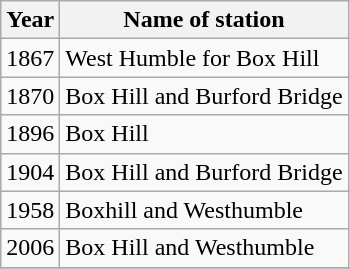<table class="wikitable">
<tr>
<th>Year</th>
<th>Name of station</th>
</tr>
<tr>
<td>1867</td>
<td>West Humble for Box Hill</td>
</tr>
<tr>
<td>1870</td>
<td>Box Hill and Burford Bridge</td>
</tr>
<tr>
<td>1896</td>
<td>Box Hill</td>
</tr>
<tr>
<td>1904</td>
<td>Box Hill and Burford Bridge</td>
</tr>
<tr>
<td>1958</td>
<td>Boxhill and Westhumble</td>
</tr>
<tr>
<td>2006</td>
<td>Box Hill and Westhumble</td>
</tr>
<tr>
</tr>
</table>
